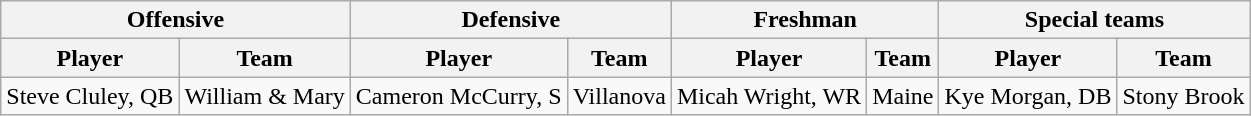<table class="wikitable" border="1">
<tr>
<th colspan="2">Offensive</th>
<th colspan="2">Defensive</th>
<th colspan="2">Freshman</th>
<th colspan="2">Special teams</th>
</tr>
<tr>
<th>Player</th>
<th>Team</th>
<th>Player</th>
<th>Team</th>
<th>Player</th>
<th>Team</th>
<th>Player</th>
<th>Team</th>
</tr>
<tr>
<td>Steve Cluley, QB</td>
<td>William & Mary</td>
<td>Cameron McCurry, S</td>
<td>Villanova</td>
<td>Micah Wright, WR</td>
<td>Maine</td>
<td>Kye Morgan, DB</td>
<td>Stony Brook</td>
</tr>
</table>
